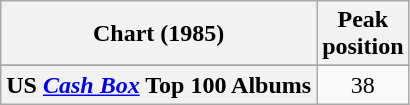<table class="wikitable sortable plainrowheaders" style="text-align:center">
<tr>
<th>Chart (1985)</th>
<th>Peak<br>position</th>
</tr>
<tr>
</tr>
<tr>
</tr>
<tr>
<th scope="row">US <em><a href='#'>Cash Box</a></em> Top 100 Albums</th>
<td>38</td>
</tr>
</table>
